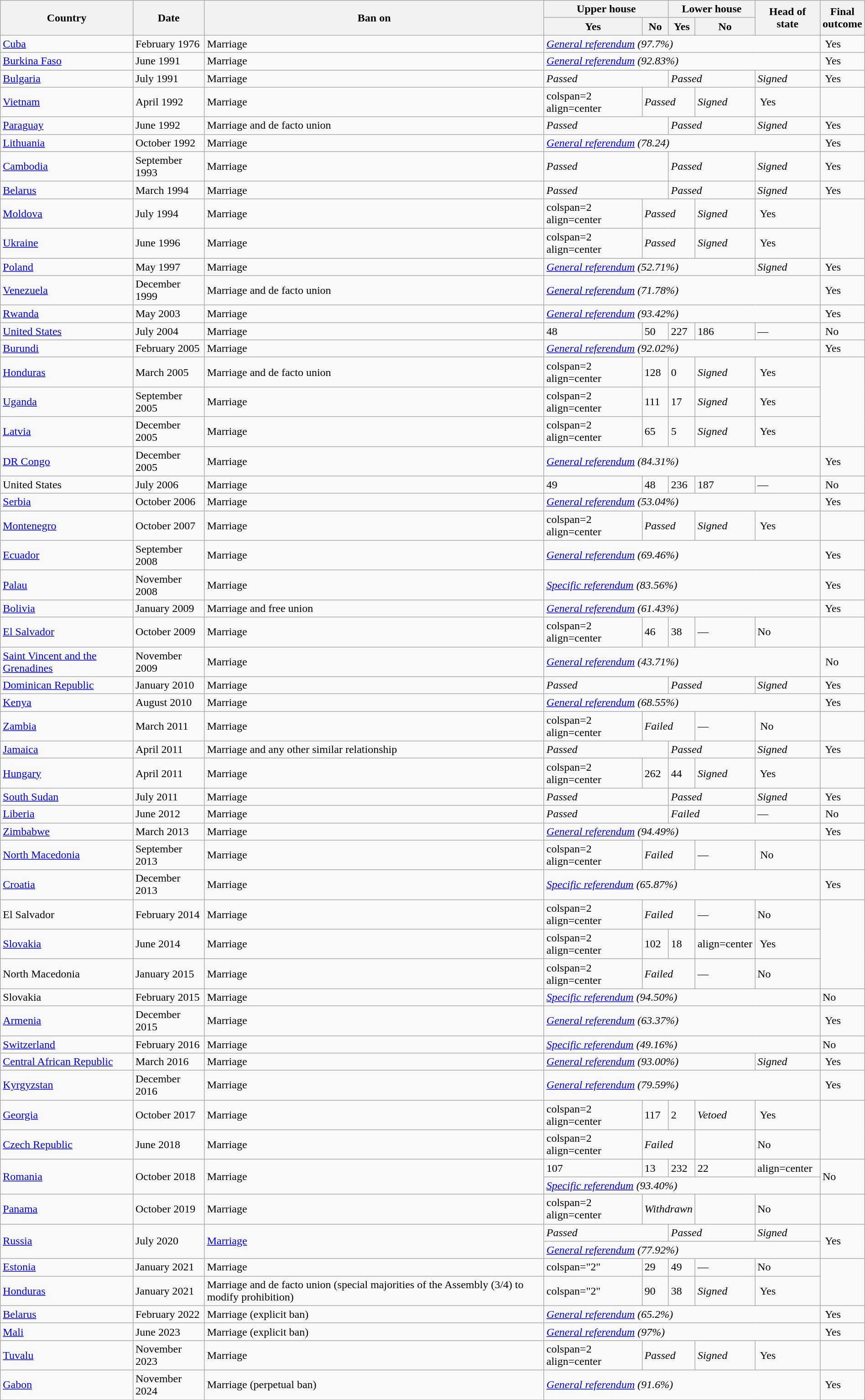<table class="wikitable sortable" style="width:100%">
<tr>
<th rowspan=2>Country</th>
<th rowspan=2>Date</th>
<th rowspan=2>Ban on</th>
<th colspan=2>Upper house</th>
<th colspan=2>Lower house</th>
<th rowspan=2>Head of state</th>
<th rowspan=2>Final<br>outcome</th>
</tr>
<tr>
<th>Yes</th>
<th>No</th>
<th>Yes</th>
<th>No</th>
</tr>
<tr>
<td> <a href='#'>Cuba</a></td>
<td>February 1976</td>
<td>Marriage</td>
<td colspan=5><em><a href='#'>General referendum</a> (97.7%)</em></td>
<td> Yes</td>
</tr>
<tr>
<td> <a href='#'>Burkina Faso</a></td>
<td>June 1991</td>
<td>Marriage</td>
<td colspan=5><em><a href='#'>General referendum</a> (92.83%)</em></td>
<td> Yes</td>
</tr>
<tr>
<td> <a href='#'>Bulgaria</a></td>
<td>July 1991</td>
<td>Marriage</td>
<td colspan=2><em>Passed</em></td>
<td colspan=2><em>Passed</em></td>
<td><em>Signed</em></td>
<td> Yes</td>
</tr>
<tr>
<td> <a href='#'>Vietnam</a></td>
<td>April 1992</td>
<td>Marriage</td>
<td>colspan=2 align=center </td>
<td colspan=2><em>Passed</em></td>
<td><em>Signed</em></td>
<td> Yes</td>
</tr>
<tr>
<td> <a href='#'>Paraguay</a></td>
<td>June 1992</td>
<td>Marriage and de facto union</td>
<td colspan=2><em>Passed</em></td>
<td colspan=2><em>Passed</em></td>
<td><em>Signed</em></td>
<td> Yes</td>
</tr>
<tr>
<td> <a href='#'>Lithuania</a></td>
<td>October 1992</td>
<td>Marriage</td>
<td colspan=5><em><a href='#'>General referendum</a> (78.24)</em></td>
<td> Yes</td>
</tr>
<tr>
<td> <a href='#'>Cambodia</a></td>
<td>September 1993</td>
<td>Marriage</td>
<td colspan=2><em>Passed</em></td>
<td colspan=2><em>Passed</em></td>
<td><em>Signed</em></td>
<td> Yes</td>
</tr>
<tr>
<td> <a href='#'>Belarus</a></td>
<td>March 1994</td>
<td>Marriage</td>
<td colspan=2><em>Passed</em></td>
<td colspan=2><em>Passed</em></td>
<td><em>Signed</em></td>
<td> Yes</td>
</tr>
<tr>
<td> <a href='#'>Moldova</a></td>
<td>July 1994</td>
<td>Marriage</td>
<td>colspan=2 align=center </td>
<td colspan=2><em>Passed</em></td>
<td><em>Signed</em></td>
<td> Yes</td>
</tr>
<tr>
<td> <a href='#'>Ukraine</a></td>
<td>June 1996</td>
<td>Marriage</td>
<td>colspan=2 align=center </td>
<td colspan=2><em>Passed</em></td>
<td><em>Signed</em></td>
<td> Yes</td>
</tr>
<tr>
<td> <a href='#'>Poland</a></td>
<td>May 1997</td>
<td>Marriage</td>
<td colspan=4><em><a href='#'>General referendum</a> (52.71%)</em></td>
<td><em>Signed</em></td>
<td> Yes</td>
</tr>
<tr>
<td> <a href='#'>Venezuela</a></td>
<td>December 1999</td>
<td>Marriage and de facto union</td>
<td colspan=5><em><a href='#'>General referendum</a> (71.78%)</em></td>
<td> Yes</td>
</tr>
<tr>
<td> <a href='#'>Rwanda</a></td>
<td>May 2003</td>
<td>Marriage</td>
<td colspan=5><em><a href='#'>General referendum</a> (93.42%)</em></td>
<td> Yes</td>
</tr>
<tr>
<td> <a href='#'>United States</a></td>
<td>July 2004</td>
<td>Marriage</td>
<td>48</td>
<td>50</td>
<td>227 </td>
<td>186</td>
<td>—</td>
<td> No</td>
</tr>
<tr>
<td> <a href='#'>Burundi</a></td>
<td>February 2005</td>
<td>Marriage</td>
<td colspan=5><em><a href='#'>General referendum</a> (92.02%)</em></td>
<td> Yes</td>
</tr>
<tr>
<td> <a href='#'>Honduras</a></td>
<td>March 2005</td>
<td>Marriage and de facto union</td>
<td>colspan=2 align=center </td>
<td>128 </td>
<td>0</td>
<td><em>Signed</em></td>
<td> Yes</td>
</tr>
<tr>
<td> <a href='#'>Uganda</a></td>
<td>September 2005</td>
<td>Marriage</td>
<td>colspan=2 align=center </td>
<td>111</td>
<td>17</td>
<td><em>Signed</em></td>
<td> Yes</td>
</tr>
<tr>
<td> <a href='#'>Latvia</a></td>
<td>December 2005</td>
<td>Marriage</td>
<td>colspan=2 align=center </td>
<td>65 </td>
<td>5</td>
<td><em>Signed</em></td>
<td> Yes</td>
</tr>
<tr>
<td> <a href='#'>DR Congo</a></td>
<td>December 2005</td>
<td>Marriage</td>
<td colspan=5><em><a href='#'>General referendum</a> (84.31%)</em></td>
<td> Yes</td>
</tr>
<tr>
<td> United States</td>
<td>July 2006</td>
<td>Marriage</td>
<td>49</td>
<td>48</td>
<td>236 </td>
<td>187</td>
<td>—</td>
<td> No</td>
</tr>
<tr>
<td> <a href='#'>Serbia</a></td>
<td>October 2006</td>
<td>Marriage</td>
<td colspan=5><em><a href='#'>General referendum</a> (53.04%)</em></td>
<td> Yes</td>
</tr>
<tr>
<td> <a href='#'>Montenegro</a></td>
<td>October 2007</td>
<td>Marriage</td>
<td>colspan=2 align=center </td>
<td colspan=2><em>Passed</em></td>
<td><em>Signed</em></td>
<td> Yes</td>
</tr>
<tr>
<td> <a href='#'>Ecuador</a></td>
<td>September 2008</td>
<td>Marriage</td>
<td colspan=5><em><a href='#'>General referendum</a> (69.46%)</em></td>
<td> Yes</td>
</tr>
<tr>
<td> <a href='#'>Palau</a></td>
<td>November 2008</td>
<td>Marriage</td>
<td colspan=5><em><a href='#'>Specific referendum</a> (83.56%)</em></td>
<td> Yes</td>
</tr>
<tr>
<td> <a href='#'>Bolivia</a></td>
<td>January 2009</td>
<td>Marriage and free union</td>
<td colspan=5><em><a href='#'>General referendum</a> (61.43%)</em></td>
<td> Yes</td>
</tr>
<tr>
<td> <a href='#'>El Salvador</a></td>
<td>October 2009</td>
<td>Marriage</td>
<td>colspan=2 align=center </td>
<td>46</td>
<td>38</td>
<td>—</td>
<td> No</td>
</tr>
<tr>
<td> <a href='#'>Saint Vincent and the Grenadines</a></td>
<td>November 2009</td>
<td>Marriage</td>
<td colspan=5><em><a href='#'>General referendum</a> (43.71%)</em></td>
<td> No</td>
</tr>
<tr>
<td> <a href='#'>Dominican Republic</a></td>
<td>January 2010</td>
<td>Marriage</td>
<td colspan=2><em>Passed</em></td>
<td colspan=2><em>Passed</em></td>
<td><em>Signed</em></td>
<td> Yes</td>
</tr>
<tr>
<td> <a href='#'>Kenya</a></td>
<td>August 2010</td>
<td>Marriage</td>
<td colspan=5><em><a href='#'>General referendum</a> (68.55%)</em></td>
<td> Yes</td>
</tr>
<tr>
<td> <a href='#'>Zambia</a></td>
<td>March 2011</td>
<td>Marriage</td>
<td>colspan=2 align=center </td>
<td colspan=2><em>Failed</em></td>
<td>—</td>
<td> No</td>
</tr>
<tr>
<td> <a href='#'>Jamaica</a></td>
<td>April 2011</td>
<td>Marriage and any other similar relationship</td>
<td colspan=2><em>Passed</em></td>
<td colspan=2><em>Passed</em></td>
<td><em>Signed</em></td>
<td> Yes</td>
</tr>
<tr>
<td> <a href='#'>Hungary</a></td>
<td>April 2011</td>
<td>Marriage</td>
<td>colspan=2 align=center </td>
<td>262</td>
<td>44</td>
<td><em>Signed</em></td>
<td> Yes</td>
</tr>
<tr>
<td> <a href='#'>South Sudan</a></td>
<td>July 2011</td>
<td>Marriage</td>
<td colspan=2><em>Passed</em></td>
<td colspan=2><em>Passed</em></td>
<td><em>Signed</em></td>
<td> Yes</td>
</tr>
<tr>
<td> <a href='#'>Liberia</a></td>
<td>June 2012</td>
<td>Marriage</td>
<td colspan=2><em>Passed</em></td>
<td colspan=2><em>Failed</em></td>
<td>—</td>
<td> No</td>
</tr>
<tr>
<td> <a href='#'>Zimbabwe</a></td>
<td>March 2013</td>
<td>Marriage</td>
<td colspan=5><em><a href='#'>General referendum</a> (94.49%)</em></td>
<td> Yes</td>
</tr>
<tr>
<td> <a href='#'>North Macedonia</a></td>
<td>September 2013</td>
<td>Marriage</td>
<td>colspan=2 align=center </td>
<td colspan=2><em>Failed</em></td>
<td>—</td>
<td> No</td>
</tr>
<tr>
<td> <a href='#'>Croatia</a></td>
<td>December 2013</td>
<td>Marriage</td>
<td colspan=5><em><a href='#'>Specific referendum</a> (65.87%)</em></td>
<td> Yes</td>
</tr>
<tr>
<td> El Salvador</td>
<td>February 2014</td>
<td>Marriage</td>
<td>colspan=2 align=center </td>
<td colspan=2><em>Failed</em></td>
<td>—</td>
<td> No</td>
</tr>
<tr>
<td> <a href='#'>Slovakia</a></td>
<td>June 2014</td>
<td>Marriage</td>
<td>colspan=2 align=center </td>
<td>102</td>
<td>18</td>
<td>align=center </td>
<td> Yes</td>
</tr>
<tr>
<td> North Macedonia</td>
<td>January 2015</td>
<td>Marriage</td>
<td>colspan=2 align=center </td>
<td colspan=2><em>Failed</em></td>
<td>—</td>
<td> No</td>
</tr>
<tr>
<td> Slovakia</td>
<td>February 2015</td>
<td>Marriage</td>
<td colspan=5><em><a href='#'>Specific referendum</a> (94.50%)</em></td>
<td> No</td>
</tr>
<tr>
<td> <a href='#'>Armenia</a></td>
<td>December 2015</td>
<td>Marriage</td>
<td colspan=5><em><a href='#'>General referendum</a> (63.37%)</em></td>
<td> Yes</td>
</tr>
<tr>
<td> <a href='#'>Switzerland</a></td>
<td>February 2016</td>
<td>Marriage</td>
<td colspan=5><em><a href='#'>Specific referendum</a> (49.16%)</em></td>
<td> No </td>
</tr>
<tr>
<td> <a href='#'>Central African Republic</a></td>
<td>March 2016</td>
<td>Marriage</td>
<td colspan=4><em><a href='#'>General referendum</a> (93.00%)</em></td>
<td><em>Signed</em></td>
<td> Yes</td>
</tr>
<tr>
<td> <a href='#'>Kyrgyzstan</a></td>
<td>December 2016</td>
<td>Marriage</td>
<td colspan=5><em><a href='#'>General referendum</a> (79.59%)</em></td>
<td> Yes</td>
</tr>
<tr>
<td> <a href='#'>Georgia</a></td>
<td>October 2017</td>
<td>Marriage</td>
<td>colspan=2 align=center </td>
<td>117</td>
<td>2</td>
<td><em>Vetoed</em></td>
<td> Yes</td>
</tr>
<tr>
<td> <a href='#'>Czech Republic</a></td>
<td>June 2018</td>
<td>Marriage</td>
<td>colspan=2 align=center </td>
<td colspan=2><em>Failed</em></td>
<td></td>
<td> No</td>
</tr>
<tr>
<td rowspan=2> <a href='#'>Romania</a></td>
<td rowspan=2>October 2018</td>
<td rowspan=2>Marriage</td>
<td>107</td>
<td>13</td>
<td>232</td>
<td>22</td>
<td>align=center </td>
<td rowspan=2> No</td>
</tr>
<tr>
<td colspan=5><em><a href='#'>Specific referendum</a> (93.40%)</em></td>
</tr>
<tr>
<td> <a href='#'>Panama</a></td>
<td>October 2019</td>
<td>Marriage</td>
<td>colspan=2 align=center </td>
<td colspan=2><em>Withdrawn</em></td>
<td></td>
<td> No</td>
</tr>
<tr>
<td rowspan=2> <a href='#'>Russia</a></td>
<td rowspan=2>July 2020</td>
<td rowspan=2><a href='#'>Marriage</a></td>
<td colspan="2"><em>Passed</em></td>
<td colspan="2"><em>Passed</em></td>
<td><em>Signed</em></td>
<td rowspan=2> Yes</td>
</tr>
<tr>
<td colspan=5><em><a href='#'>General referendum</a> (77.92%) </em></td>
</tr>
<tr>
<td> <a href='#'>Estonia</a></td>
<td>January 2021</td>
<td>Marriage</td>
<td>colspan="2" </td>
<td>29</td>
<td>49</td>
<td>—</td>
<td> No</td>
</tr>
<tr>
<td> <a href='#'>Honduras</a></td>
<td>January 2021</td>
<td>Marriage and de facto union (special majorities of the Assembly (3/4) to modify prohibition)</td>
<td>colspan="2" </td>
<td>90</td>
<td>38</td>
<td><em>Signed</em></td>
<td> Yes</td>
</tr>
<tr>
<td> <a href='#'>Belarus</a></td>
<td>February 2022</td>
<td>Marriage (explicit ban)</td>
<td colspan="5"><em><a href='#'>General referendum</a> (65.2%)</em></td>
<td> Yes</td>
</tr>
<tr>
<td> <a href='#'>Mali</a></td>
<td>June 2023</td>
<td>Marriage (explicit ban)</td>
<td colspan="5"><em><a href='#'>General referendum</a> (97%)</em></td>
<td> Yes</td>
</tr>
<tr>
<td> <a href='#'>Tuvalu</a></td>
<td>November 2023</td>
<td>Marriage </td>
<td>colspan=2 align=center </td>
<td colspan=2><em>Passed</em></td>
<td><em>Signed</em></td>
<td> Yes</td>
</tr>
<tr>
<td> <a href='#'>Gabon</a></td>
<td>November 2024</td>
<td>Marriage (perpetual ban)  </td>
<td colspan=5><em><a href='#'>General referendum</a> (91.6%)</em></td>
<td> Yes</td>
</tr>
<tr>
</tr>
</table>
